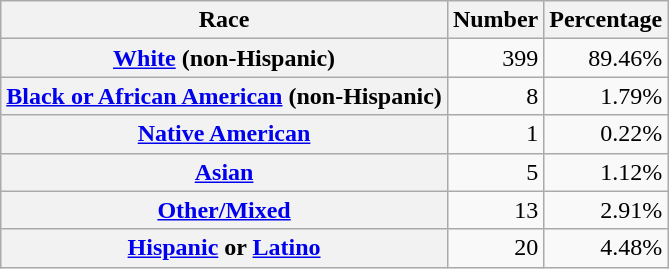<table class="wikitable" style="text-align:right">
<tr>
<th scope="col">Race</th>
<th scope="col">Number</th>
<th scope="col">Percentage</th>
</tr>
<tr>
<th scope="row"><a href='#'>White</a> (non-Hispanic)</th>
<td>399</td>
<td>89.46%</td>
</tr>
<tr>
<th scope="row"><a href='#'>Black or African American</a> (non-Hispanic)</th>
<td>8</td>
<td>1.79%</td>
</tr>
<tr>
<th scope="row"><a href='#'>Native American</a></th>
<td>1</td>
<td>0.22%</td>
</tr>
<tr>
<th scope="row"><a href='#'>Asian</a></th>
<td>5</td>
<td>1.12%</td>
</tr>
<tr>
<th scope="row"><a href='#'>Other/Mixed</a></th>
<td>13</td>
<td>2.91%</td>
</tr>
<tr>
<th scope="row"><a href='#'>Hispanic</a> or <a href='#'>Latino</a></th>
<td>20</td>
<td>4.48%</td>
</tr>
</table>
